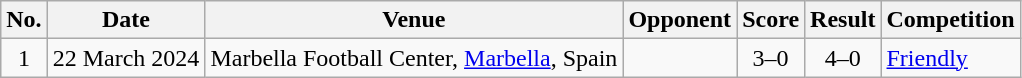<table class="wikitable sortable">
<tr>
<th scope="col">No.</th>
<th scope="col">Date</th>
<th scope="col">Venue</th>
<th scope="col">Opponent</th>
<th scope="col">Score</th>
<th scope="col">Result</th>
<th scope="col">Competition</th>
</tr>
<tr>
<td align="center">1</td>
<td>22 March 2024</td>
<td>Marbella Football Center, <a href='#'>Marbella</a>, Spain</td>
<td></td>
<td align="center">3–0</td>
<td align="center">4–0</td>
<td><a href='#'>Friendly</a></td>
</tr>
</table>
